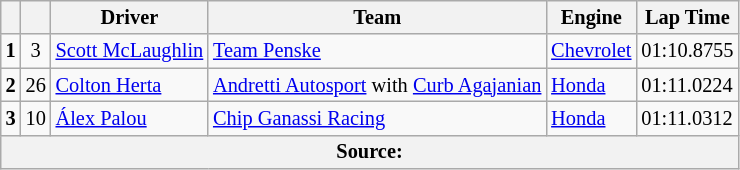<table class="wikitable" style="font-size:85%;">
<tr>
<th></th>
<th></th>
<th>Driver</th>
<th>Team</th>
<th>Engine</th>
<th>Lap Time</th>
</tr>
<tr>
<td style="text-align:center;"><strong>1</strong></td>
<td style="text-align:center;">3</td>
<td> <a href='#'>Scott McLaughlin</a> <strong></strong></td>
<td><a href='#'>Team Penske</a></td>
<td><a href='#'>Chevrolet</a></td>
<td>01:10.8755</td>
</tr>
<tr>
<td style="text-align:center;"><strong>2</strong></td>
<td style="text-align:center;">26</td>
<td> <a href='#'>Colton Herta</a> <strong></strong></td>
<td><a href='#'>Andretti Autosport</a> with <a href='#'>Curb Agajanian</a></td>
<td><a href='#'>Honda</a></td>
<td>01:11.0224</td>
</tr>
<tr>
<td style="text-align:center;"><strong>3</strong></td>
<td style="text-align:center;">10</td>
<td> <a href='#'>Álex Palou</a></td>
<td><a href='#'>Chip Ganassi Racing</a></td>
<td><a href='#'>Honda</a></td>
<td>01:11.0312</td>
</tr>
<tr>
<th colspan="6">Source:</th>
</tr>
</table>
